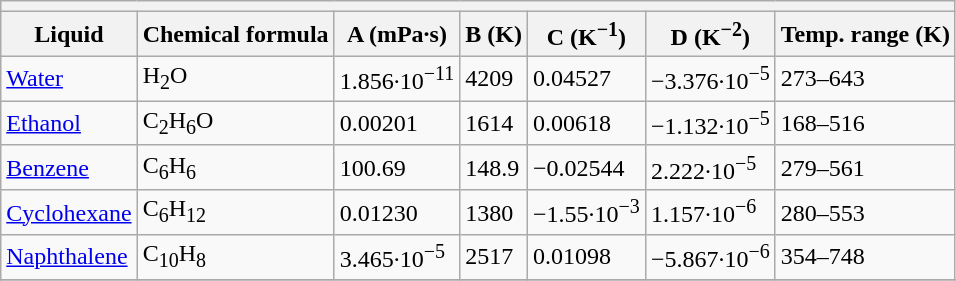<table class="wikitable"|>
<tr>
<th scope="row" colspan=7></th>
</tr>
<tr>
<th scope="col">Liquid</th>
<th scope="col">Chemical formula</th>
<th scope="col">A (mPa·s)</th>
<th scope="col">B (K)</th>
<th scope="col">C (K<sup>−1</sup>)</th>
<th scope="col">D (K<sup>−2</sup>)</th>
<th scope="col">Temp. range (K)</th>
</tr>
<tr>
<td><a href='#'>Water</a></td>
<td>H<sub>2</sub>O</td>
<td>1.856·10<sup>−11</sup></td>
<td>4209</td>
<td>0.04527</td>
<td>−3.376·10<sup>−5</sup></td>
<td>273–643</td>
</tr>
<tr>
<td><a href='#'>Ethanol</a></td>
<td>C<sub>2</sub>H<sub>6</sub>O</td>
<td>0.00201</td>
<td>1614</td>
<td>0.00618</td>
<td>−1.132·10<sup>−5</sup></td>
<td>168–516</td>
</tr>
<tr>
<td><a href='#'>Benzene</a></td>
<td>C<sub>6</sub>H<sub>6</sub></td>
<td>100.69</td>
<td>148.9</td>
<td>−0.02544</td>
<td>2.222·10<sup>−5</sup></td>
<td>279–561</td>
</tr>
<tr>
<td><a href='#'>Cyclohexane</a></td>
<td>C<sub>6</sub>H<sub>12</sub></td>
<td>0.01230</td>
<td>1380</td>
<td>−1.55·10<sup>−3</sup></td>
<td>1.157·10<sup>−6</sup></td>
<td>280–553</td>
</tr>
<tr>
<td><a href='#'>Naphthalene</a></td>
<td>C<sub>10</sub>H<sub>8</sub></td>
<td>3.465·10<sup>−5</sup></td>
<td>2517</td>
<td>0.01098</td>
<td>−5.867·10<sup>−6</sup></td>
<td>354–748</td>
</tr>
<tr>
</tr>
</table>
